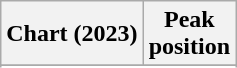<table class="wikitable plainrowheaders sortable" style="text-align:center;">
<tr>
<th scope="col">Chart (2023)</th>
<th scope="col">Peak<br>position</th>
</tr>
<tr>
</tr>
<tr>
</tr>
<tr>
</tr>
<tr>
</tr>
<tr>
</tr>
<tr>
</tr>
<tr>
</tr>
</table>
